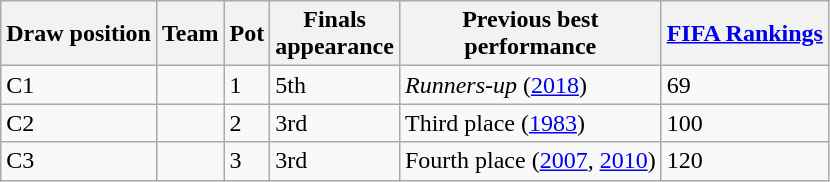<table class="wikitable sortable">
<tr>
<th>Draw position</th>
<th>Team</th>
<th>Pot</th>
<th>Finals<br>appearance</th>
<th>Previous best<br>performance</th>
<th><a href='#'>FIFA Rankings</a></th>
</tr>
<tr>
<td>C1</td>
<td style=white-space:nowrap></td>
<td>1</td>
<td>5th</td>
<td><em>Runners-up</em> (<a href='#'>2018</a>)</td>
<td>69</td>
</tr>
<tr>
<td>C2</td>
<td style=white-space:nowrap></td>
<td>2</td>
<td>3rd</td>
<td>Third place (<a href='#'>1983</a>)</td>
<td>100</td>
</tr>
<tr>
<td>C3</td>
<td style=white-space:nowrap></td>
<td>3</td>
<td>3rd</td>
<td>Fourth place (<a href='#'>2007</a>, <a href='#'>2010</a>)</td>
<td>120</td>
</tr>
</table>
